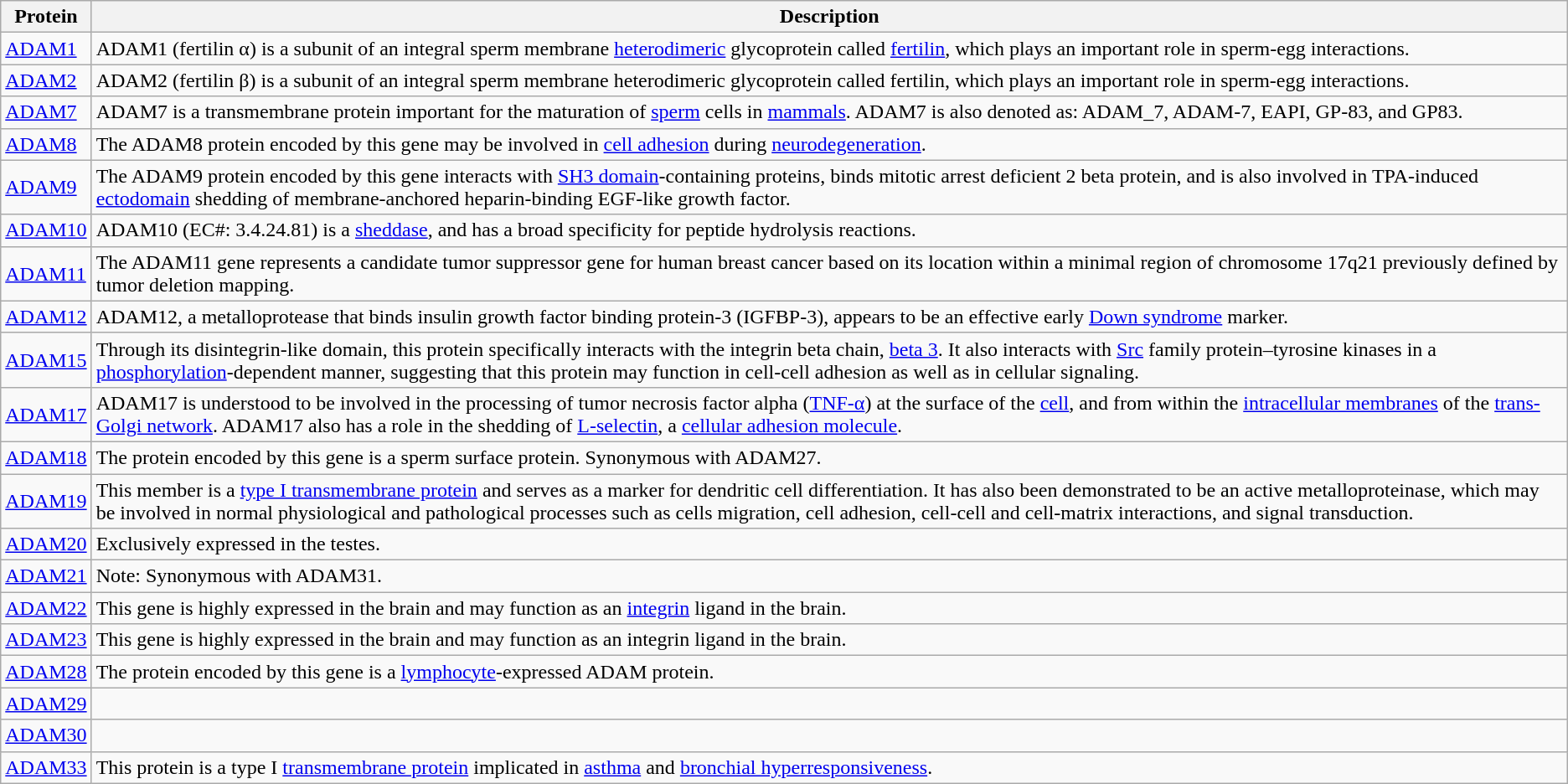<table class="wikitable">
<tr>
<th>Protein</th>
<th>Description</th>
</tr>
<tr>
<td><a href='#'>ADAM1</a></td>
<td>ADAM1 (fertilin α) is a subunit of an integral sperm membrane <a href='#'>heterodimeric</a> glycoprotein called <a href='#'>fertilin</a>, which plays an important role in sperm-egg interactions.</td>
</tr>
<tr>
<td><a href='#'>ADAM2</a></td>
<td>ADAM2 (fertilin β) is a subunit of an integral sperm membrane heterodimeric glycoprotein called fertilin, which plays an important role in sperm-egg interactions.</td>
</tr>
<tr>
<td><a href='#'>ADAM7</a></td>
<td>ADAM7 is a transmembrane protein important for the maturation of <a href='#'>sperm</a> cells in <a href='#'>mammals</a>. ADAM7 is also denoted as: ADAM_7, ADAM-7, EAPI, GP-83, and GP83.</td>
</tr>
<tr>
<td><a href='#'>ADAM8</a></td>
<td>The ADAM8 protein encoded by this gene may be involved in <a href='#'>cell adhesion</a> during <a href='#'>neurodegeneration</a>.</td>
</tr>
<tr>
<td><a href='#'>ADAM9</a></td>
<td>The ADAM9 protein encoded by this gene interacts with <a href='#'>SH3 domain</a>-containing proteins, binds mitotic arrest deficient 2 beta protein, and is also involved in TPA-induced <a href='#'>ectodomain</a> shedding of membrane-anchored heparin-binding EGF-like growth factor.</td>
</tr>
<tr>
<td><a href='#'>ADAM10</a></td>
<td>ADAM10 (EC#: 3.4.24.81) is a <a href='#'>sheddase</a>, and has a broad specificity for peptide hydrolysis reactions.</td>
</tr>
<tr>
<td><a href='#'>ADAM11</a></td>
<td>The ADAM11 gene represents a candidate tumor suppressor gene for human breast cancer based on its location within a minimal region of chromosome 17q21 previously defined by tumor deletion mapping.</td>
</tr>
<tr>
<td><a href='#'>ADAM12</a></td>
<td>ADAM12, a metalloprotease that binds insulin growth factor binding protein-3 (IGFBP-3), appears to be an effective early <a href='#'>Down syndrome</a> marker.</td>
</tr>
<tr>
<td><a href='#'>ADAM15</a></td>
<td>Through its disintegrin-like domain, this protein specifically interacts with the integrin beta chain, <a href='#'>beta 3</a>. It also interacts with <a href='#'>Src</a> family protein–tyrosine kinases in a <a href='#'>phosphorylation</a>-dependent manner, suggesting that this protein may function in cell-cell adhesion as well as in cellular signaling.</td>
</tr>
<tr>
<td><a href='#'>ADAM17</a></td>
<td>ADAM17 is understood to be involved in the processing of tumor necrosis factor alpha (<a href='#'>TNF-α</a>) at the surface of the <a href='#'>cell</a>, and from within the <a href='#'>intracellular membranes</a> of the <a href='#'>trans-Golgi network</a>. ADAM17 also has a role in the shedding of <a href='#'>L-selectin</a>, a <a href='#'>cellular adhesion molecule</a>.</td>
</tr>
<tr>
<td><a href='#'>ADAM18</a></td>
<td>The protein encoded by this gene is a sperm surface protein. Synonymous with ADAM27.</td>
</tr>
<tr>
<td><a href='#'>ADAM19</a></td>
<td>This member is a <a href='#'>type I transmembrane protein</a> and serves as a marker for dendritic cell differentiation. It has also been demonstrated to be an active metalloproteinase, which may be involved in normal physiological and pathological processes such as cells migration, cell adhesion, cell-cell and cell-matrix interactions, and signal transduction.</td>
</tr>
<tr>
<td><a href='#'>ADAM20</a></td>
<td>Exclusively expressed in the testes.</td>
</tr>
<tr>
<td><a href='#'>ADAM21</a></td>
<td>Note: Synonymous with ADAM31.</td>
</tr>
<tr>
<td><a href='#'>ADAM22</a></td>
<td>This gene is highly expressed in the brain and may function as an <a href='#'>integrin</a> ligand in the brain.</td>
</tr>
<tr>
<td><a href='#'>ADAM23</a></td>
<td>This gene is highly expressed in the brain and may function as an integrin ligand in the brain.</td>
</tr>
<tr>
<td><a href='#'>ADAM28</a></td>
<td>The protein encoded by this gene is a <a href='#'>lymphocyte</a>-expressed ADAM protein.</td>
</tr>
<tr>
<td><a href='#'>ADAM29</a></td>
<td></td>
</tr>
<tr>
<td><a href='#'>ADAM30</a></td>
<td></td>
</tr>
<tr>
<td><a href='#'>ADAM33</a></td>
<td>This protein is a type I <a href='#'>transmembrane protein</a> implicated in <a href='#'>asthma</a> and <a href='#'>bronchial hyperresponsiveness</a>.</td>
</tr>
</table>
